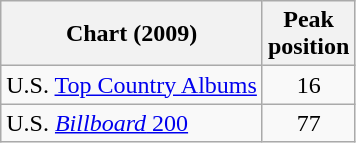<table class="wikitable">
<tr>
<th>Chart (2009)</th>
<th>Peak<br>position</th>
</tr>
<tr>
<td>U.S. <a href='#'>Top Country Albums</a></td>
<td align="center">16</td>
</tr>
<tr>
<td>U.S. <a href='#'><em>Billboard</em> 200</a></td>
<td align="center">77</td>
</tr>
</table>
